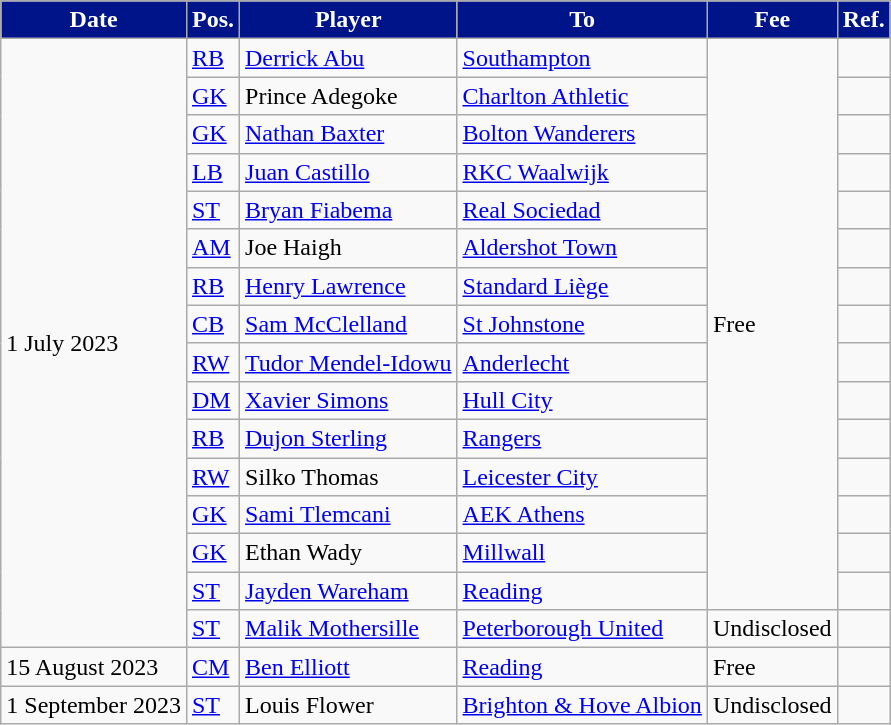<table class="wikitable plainrowheaders sortable">
<tr>
<th style="background:#001489; color:#FFFFFF;">Date</th>
<th style="background:#001489; color:#FFFFFF;">Pos.</th>
<th style="background:#001489; color:#FFFFFF;">Player</th>
<th style="background:#001489; color:#FFFFFF;">To</th>
<th style="background:#001489; color:#FFFFFF;">Fee</th>
<th style="background:#001489; color:#FFFFFF;">Ref.</th>
</tr>
<tr>
<td rowspan="16">1 July 2023</td>
<td><a href='#'>RB</a></td>
<td> <a href='#'>Derrick Abu</a></td>
<td> <a href='#'>Southampton</a></td>
<td rowspan="15">Free</td>
<td></td>
</tr>
<tr>
<td><a href='#'>GK</a></td>
<td> Prince Adegoke</td>
<td> <a href='#'>Charlton Athletic</a></td>
<td></td>
</tr>
<tr>
<td><a href='#'>GK</a></td>
<td> <a href='#'>Nathan Baxter</a></td>
<td> <a href='#'>Bolton Wanderers</a></td>
<td></td>
</tr>
<tr>
<td><a href='#'>LB</a></td>
<td> <a href='#'>Juan Castillo</a></td>
<td> <a href='#'>RKC Waalwijk</a></td>
<td></td>
</tr>
<tr>
<td><a href='#'>ST</a></td>
<td> <a href='#'>Bryan Fiabema</a></td>
<td> <a href='#'>Real Sociedad</a></td>
<td></td>
</tr>
<tr>
<td><a href='#'>AM</a></td>
<td> Joe Haigh</td>
<td> <a href='#'>Aldershot Town</a></td>
<td></td>
</tr>
<tr>
<td><a href='#'>RB</a></td>
<td> <a href='#'>Henry Lawrence</a></td>
<td> <a href='#'>Standard Liège</a></td>
<td></td>
</tr>
<tr>
<td><a href='#'>CB</a></td>
<td> <a href='#'>Sam McClelland</a></td>
<td> <a href='#'>St Johnstone</a></td>
<td></td>
</tr>
<tr>
<td><a href='#'>RW</a></td>
<td> <a href='#'>Tudor Mendel-Idowu</a></td>
<td> <a href='#'>Anderlecht</a></td>
<td></td>
</tr>
<tr>
<td><a href='#'>DM</a></td>
<td> <a href='#'>Xavier Simons</a></td>
<td> <a href='#'>Hull City</a></td>
<td></td>
</tr>
<tr>
<td><a href='#'>RB</a></td>
<td> <a href='#'>Dujon Sterling</a></td>
<td> <a href='#'>Rangers</a></td>
<td></td>
</tr>
<tr>
<td><a href='#'>RW</a></td>
<td> Silko Thomas</td>
<td> <a href='#'>Leicester City</a></td>
<td></td>
</tr>
<tr>
<td><a href='#'>GK</a></td>
<td> <a href='#'>Sami Tlemcani</a></td>
<td> <a href='#'>AEK Athens</a></td>
<td></td>
</tr>
<tr>
<td><a href='#'>GK</a></td>
<td> Ethan Wady</td>
<td> <a href='#'>Millwall</a></td>
<td></td>
</tr>
<tr>
<td><a href='#'>ST</a></td>
<td> <a href='#'>Jayden Wareham</a></td>
<td> <a href='#'>Reading</a></td>
<td></td>
</tr>
<tr>
<td><a href='#'>ST</a></td>
<td> <a href='#'>Malik Mothersille</a></td>
<td> <a href='#'>Peterborough United</a></td>
<td>Undisclosed</td>
<td></td>
</tr>
<tr>
<td>15 August 2023</td>
<td><a href='#'>CM</a></td>
<td> <a href='#'>Ben Elliott</a></td>
<td> <a href='#'>Reading</a></td>
<td>Free</td>
<td></td>
</tr>
<tr>
<td>1 September 2023</td>
<td><a href='#'>ST</a></td>
<td> Louis Flower</td>
<td> <a href='#'>Brighton & Hove Albion</a></td>
<td>Undisclosed</td>
<td></td>
</tr>
</table>
